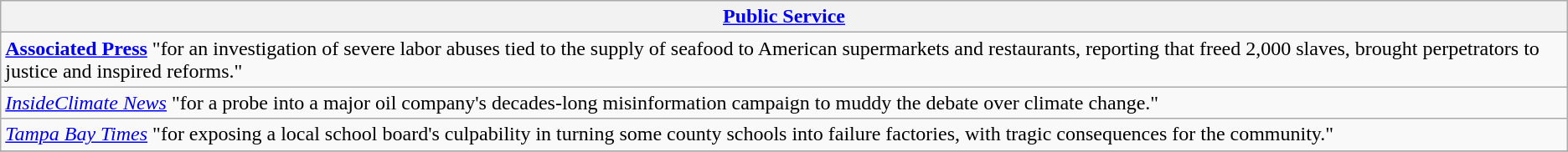<table class="wikitable" style="float:left; float:none;">
<tr>
<th><a href='#'>Public Service</a></th>
</tr>
<tr>
<td><strong><a href='#'>Associated Press</a></strong> "for an investigation of severe labor abuses tied to the supply of seafood to American supermarkets and restaurants, reporting that freed 2,000 slaves, brought perpetrators to justice and inspired reforms."</td>
</tr>
<tr>
<td><em><a href='#'>InsideClimate News</a></em> "for a probe into a major oil company's decades-long misinformation campaign to muddy the debate over climate change."</td>
</tr>
<tr>
<td><em><a href='#'>Tampa Bay Times</a></em> "for exposing a local school board's culpability in turning some county schools into failure factories, with tragic consequences for the community."</td>
</tr>
<tr>
</tr>
</table>
